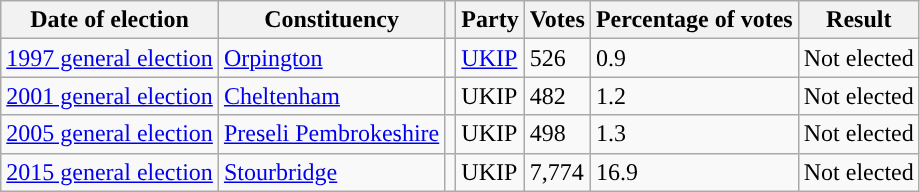<table class="wikitable">
<tr>
<th>Date of election</th>
<th>Constituency</th>
<th></th>
<th>Party</th>
<th>Votes</th>
<th>Percentage of votes</th>
<th>Result</th>
</tr>
<tr>
<td><a href='#'>1997 general election</a></td>
<td><a href='#'>Orpington</a></td>
<td style="background-color: "></td>
<td><a href='#'>UKIP</a></td>
<td>526</td>
<td>0.9</td>
<td>Not elected</td>
</tr>
<tr>
<td><a href='#'>2001 general election</a></td>
<td><a href='#'>Cheltenham</a></td>
<td style="background-color: "></td>
<td>UKIP</td>
<td>482</td>
<td>1.2</td>
<td>Not elected</td>
</tr>
<tr>
<td><a href='#'>2005 general election</a></td>
<td><a href='#'>Preseli Pembrokeshire</a></td>
<td style="background-color: "></td>
<td>UKIP</td>
<td>498</td>
<td>1.3</td>
<td>Not elected</td>
</tr>
<tr>
<td><a href='#'>2015 general election</a></td>
<td><a href='#'>Stourbridge</a></td>
<td style="background-color: "></td>
<td>UKIP</td>
<td>7,774</td>
<td>16.9</td>
<td>Not elected</td>
</tr>
</table>
